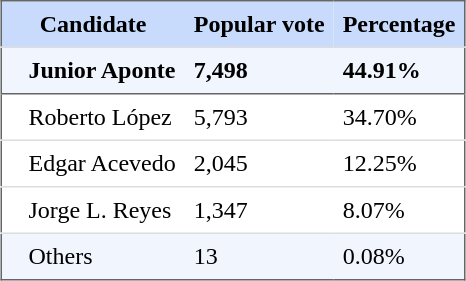<table style="border: 1px solid #666666; border-collapse: collapse" align="center" cellpadding="6">
<tr style="background-color: #C9DBFC">
<th colspan="2">Candidate</th>
<th>Popular vote</th>
<th>Percentage</th>
</tr>
<tr style="background-color: #F0F5FE">
<td style="border-top: 1px solid #DDDDDD"></td>
<td style="border-top: 1px solid #DDDDDD"><strong>Junior Aponte</strong></td>
<td style="border-top: 1px solid #DDDDDD"><strong>7,498</strong></td>
<td style="border-top: 1px solid #DDDDDD"><strong>44.91%</strong></td>
</tr>
<tr>
<td style="border-top: 1px solid #666666"></td>
<td style="border-top: 1px solid #666666">Roberto López</td>
<td style="border-top: 1px solid #666666">5,793</td>
<td style="border-top: 1px solid #666666">34.70%</td>
</tr>
<tr>
<td style="border-top: 1px solid #DDDDDD"></td>
<td style="border-top: 1px solid #DDDDDD">Edgar Acevedo</td>
<td style="border-top: 1px solid #DDDDDD">2,045</td>
<td style="border-top: 1px solid #DDDDDD">12.25%</td>
</tr>
<tr>
<td style="border-top: 1px solid #DDDDDD"></td>
<td style="border-top: 1px solid #DDDDDD">Jorge L. Reyes</td>
<td style="border-top: 1px solid #DDDDDD">1,347</td>
<td style="border-top: 1px solid #DDDDDD">8.07%</td>
</tr>
<tr style="background-color: #F0F5FE">
<td style="border-top: 1px solid #DDDDDD"></td>
<td style="border-top: 1px solid #DDDDDD">Others</td>
<td style="border-top: 1px solid #DDDDDD">13</td>
<td style="border-top: 1px solid #DDDDDD">0.08%</td>
</tr>
</table>
